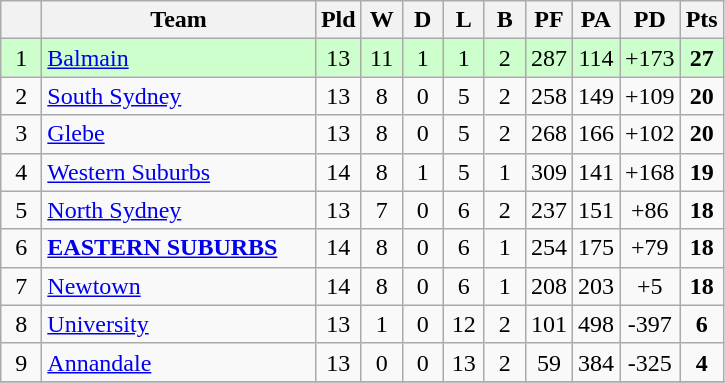<table class="wikitable" style="text-align:center;">
<tr>
<th width=20 abbr="Position×"></th>
<th width=175>Team</th>
<th width=20 abbr="Played">Pld</th>
<th width=20 abbr="Won">W</th>
<th width=20 abbr="Drawn">D</th>
<th width=20 abbr="Lost">L</th>
<th width=20 abbr="Bye">B</th>
<th width=20 abbr="Points for">PF</th>
<th width=20 abbr="Points against">PA</th>
<th width=20 abbr="Points difference">PD</th>
<th width=20 abbr="Points">Pts</th>
</tr>
<tr style="background: #ccffcc;">
<td>1</td>
<td style="text-align:left;"> <a href='#'>Balmain</a></td>
<td>13</td>
<td>11</td>
<td>1</td>
<td>1</td>
<td>2</td>
<td>287</td>
<td>114</td>
<td>+173</td>
<td><strong>27</strong></td>
</tr>
<tr>
<td>2</td>
<td style="text-align:left;"> <a href='#'>South Sydney</a></td>
<td>13</td>
<td>8</td>
<td>0</td>
<td>5</td>
<td>2</td>
<td>258</td>
<td>149</td>
<td>+109</td>
<td><strong>20</strong></td>
</tr>
<tr>
<td>3</td>
<td style="text-align:left;"> <a href='#'>Glebe</a></td>
<td>13</td>
<td>8</td>
<td>0</td>
<td>5</td>
<td>2</td>
<td>268</td>
<td>166</td>
<td>+102</td>
<td><strong>20</strong></td>
</tr>
<tr>
<td>4</td>
<td style="text-align:left;"> <a href='#'>Western Suburbs</a></td>
<td>14</td>
<td>8</td>
<td>1</td>
<td>5</td>
<td>1</td>
<td>309</td>
<td>141</td>
<td>+168</td>
<td><strong>19</strong></td>
</tr>
<tr>
<td>5</td>
<td style="text-align:left;"> <a href='#'>North Sydney</a></td>
<td>13</td>
<td>7</td>
<td>0</td>
<td>6</td>
<td>2</td>
<td>237</td>
<td>151</td>
<td>+86</td>
<td><strong>18</strong></td>
</tr>
<tr>
<td>6</td>
<td style="text-align:left;"> <strong><a href='#'>EASTERN SUBURBS</a></strong></td>
<td>14</td>
<td>8</td>
<td>0</td>
<td>6</td>
<td>1</td>
<td>254</td>
<td>175</td>
<td>+79</td>
<td><strong>18</strong></td>
</tr>
<tr>
<td>7</td>
<td style="text-align:left;"> <a href='#'>Newtown</a></td>
<td>14</td>
<td>8</td>
<td>0</td>
<td>6</td>
<td>1</td>
<td>208</td>
<td>203</td>
<td>+5</td>
<td><strong>18</strong></td>
</tr>
<tr>
<td>8</td>
<td style="text-align:left;"> <a href='#'>University</a></td>
<td>13</td>
<td>1</td>
<td>0</td>
<td>12</td>
<td>2</td>
<td>101</td>
<td>498</td>
<td>-397</td>
<td><strong>6</strong></td>
</tr>
<tr>
<td>9</td>
<td style="text-align:left;"> <a href='#'>Annandale</a></td>
<td>13</td>
<td>0</td>
<td>0</td>
<td>13</td>
<td>2</td>
<td>59</td>
<td>384</td>
<td>-325</td>
<td><strong>4</strong></td>
</tr>
<tr>
</tr>
</table>
